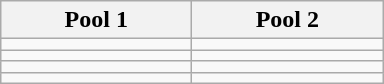<table class="wikitable">
<tr>
<th width=120>Pool 1</th>
<th width=120>Pool 2</th>
</tr>
<tr>
<td></td>
<td></td>
</tr>
<tr>
<td></td>
<td></td>
</tr>
<tr>
<td></td>
<td></td>
</tr>
<tr>
<td></td>
<td></td>
</tr>
</table>
